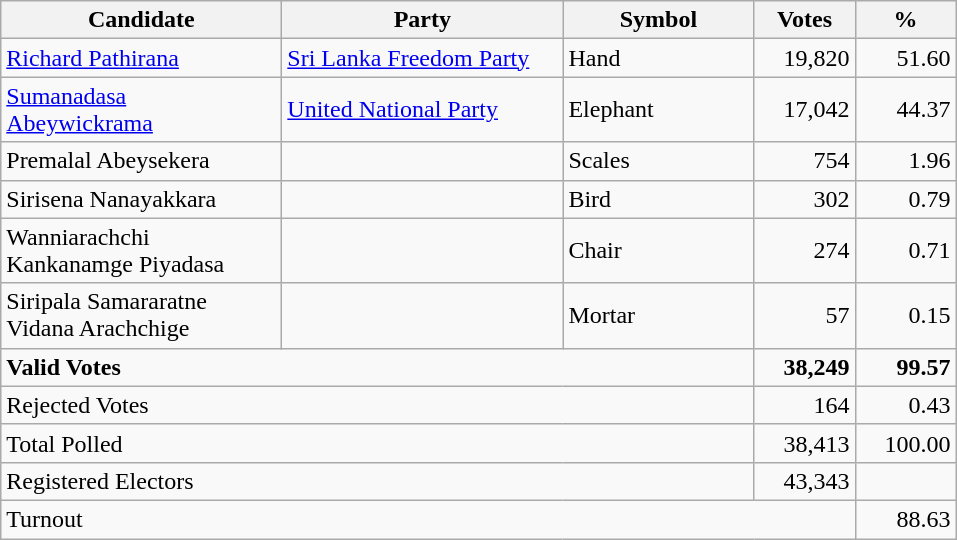<table class="wikitable" border="1" style="text-align:right;">
<tr>
<th align=left width="180">Candidate</th>
<th align=left width="180">Party</th>
<th align=left width="120">Symbol</th>
<th align=left width="60">Votes</th>
<th align=left width="60">%</th>
</tr>
<tr>
<td align=left><a href='#'>Richard Pathirana</a></td>
<td align=left><a href='#'>Sri Lanka Freedom Party</a></td>
<td align=left>Hand</td>
<td align=right>19,820</td>
<td align=right>51.60</td>
</tr>
<tr>
<td align=left><a href='#'>Sumanadasa Abeywickrama</a></td>
<td align=left><a href='#'>United National Party</a></td>
<td align=left>Elephant</td>
<td align=right>17,042</td>
<td align=right>44.37</td>
</tr>
<tr>
<td align=left>Premalal Abeysekera</td>
<td></td>
<td align=left>Scales</td>
<td align=right>754</td>
<td align=right>1.96</td>
</tr>
<tr>
<td align=left>Sirisena Nanayakkara</td>
<td></td>
<td align=left>Bird</td>
<td align=right>302</td>
<td align=right>0.79</td>
</tr>
<tr>
<td align=left>Wanniarachchi Kankanamge Piyadasa</td>
<td></td>
<td align=left>Chair</td>
<td align=right>274</td>
<td align=right>0.71</td>
</tr>
<tr>
<td align=left>Siripala Samararatne Vidana Arachchige</td>
<td></td>
<td align=left>Mortar</td>
<td align=right>57</td>
<td align=right>0.15</td>
</tr>
<tr>
<td align=left colspan=3><strong>Valid Votes</strong></td>
<td align=right><strong>38,249</strong></td>
<td align=right><strong>99.57</strong></td>
</tr>
<tr>
<td align=left colspan=3>Rejected Votes</td>
<td align=right>164</td>
<td align=right>0.43</td>
</tr>
<tr>
<td align=left colspan=3>Total Polled</td>
<td align=right>38,413</td>
<td align=right>100.00</td>
</tr>
<tr>
<td align=left colspan=3>Registered Electors</td>
<td align=right>43,343</td>
<td></td>
</tr>
<tr>
<td align=left colspan=4>Turnout</td>
<td align=right>88.63</td>
</tr>
</table>
